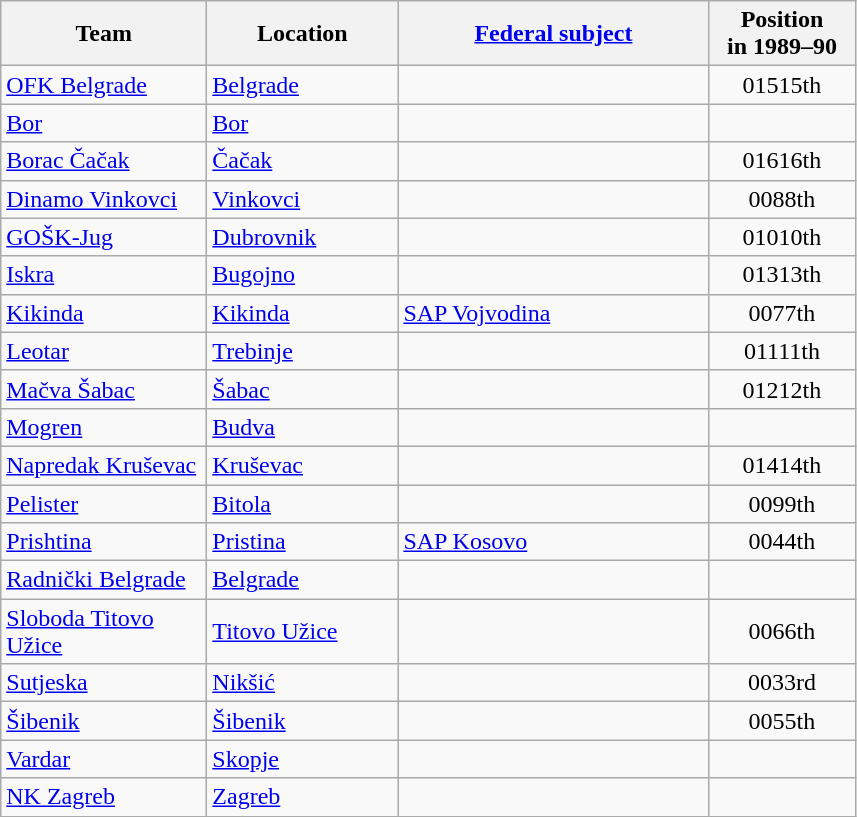<table class="wikitable sortable" style="text-align:left">
<tr>
<th width="130">Team</th>
<th width="120">Location</th>
<th width="200"><a href='#'>Federal subject</a></th>
<th width="90">Position<br>in 1989–90</th>
</tr>
<tr>
<td><a href='#'>OFK Belgrade</a></td>
<td><a href='#'>Belgrade</a></td>
<td></td>
<td style="text-align:center"><span>015</span>15th</td>
</tr>
<tr>
<td><a href='#'>Bor</a></td>
<td><a href='#'>Bor</a></td>
<td></td>
<td></td>
</tr>
<tr>
<td><a href='#'>Borac Čačak</a></td>
<td><a href='#'>Čačak</a></td>
<td></td>
<td style="text-align:center"><span>016</span>16th</td>
</tr>
<tr>
<td><a href='#'>Dinamo Vinkovci</a></td>
<td><a href='#'>Vinkovci</a></td>
<td></td>
<td style="text-align:center"><span>008</span>8th</td>
</tr>
<tr>
<td><a href='#'>GOŠK-Jug</a></td>
<td><a href='#'>Dubrovnik</a></td>
<td></td>
<td style="text-align:center"><span>010</span>10th</td>
</tr>
<tr>
<td><a href='#'>Iskra</a></td>
<td><a href='#'>Bugojno</a></td>
<td></td>
<td style="text-align:center"><span>013</span>13th</td>
</tr>
<tr>
<td><a href='#'>Kikinda</a></td>
<td><a href='#'>Kikinda</a></td>
<td> <a href='#'>SAP Vojvodina</a></td>
<td style="text-align:center"><span>007</span>7th</td>
</tr>
<tr>
<td><a href='#'>Leotar</a></td>
<td><a href='#'>Trebinje</a></td>
<td></td>
<td style="text-align:center"><span>011</span>11th</td>
</tr>
<tr>
<td><a href='#'>Mačva Šabac</a></td>
<td><a href='#'>Šabac</a></td>
<td></td>
<td style="text-align:center"><span>012</span>12th</td>
</tr>
<tr>
<td><a href='#'>Mogren</a></td>
<td><a href='#'>Budva</a></td>
<td></td>
<td></td>
</tr>
<tr>
<td><a href='#'>Napredak Kruševac</a></td>
<td><a href='#'>Kruševac</a></td>
<td></td>
<td style="text-align:center"><span>014</span>14th</td>
</tr>
<tr>
<td><a href='#'>Pelister</a></td>
<td><a href='#'>Bitola</a></td>
<td></td>
<td style="text-align:center"><span>009</span>9th</td>
</tr>
<tr>
<td><a href='#'>Prishtina</a></td>
<td><a href='#'>Pristina</a></td>
<td> <a href='#'>SAP Kosovo</a></td>
<td style="text-align:center"><span>004</span>4th</td>
</tr>
<tr>
<td><a href='#'>Radnički Belgrade</a></td>
<td><a href='#'>Belgrade</a></td>
<td></td>
<td></td>
</tr>
<tr>
<td><a href='#'>Sloboda Titovo Užice</a></td>
<td><a href='#'>Titovo Užice</a></td>
<td></td>
<td style="text-align:center"><span>006</span>6th</td>
</tr>
<tr>
<td><a href='#'>Sutjeska</a></td>
<td><a href='#'>Nikšić</a></td>
<td></td>
<td style="text-align:center"><span>003</span>3rd</td>
</tr>
<tr>
<td><a href='#'>Šibenik</a></td>
<td><a href='#'>Šibenik</a></td>
<td></td>
<td style="text-align:center"><span>005</span>5th</td>
</tr>
<tr>
<td><a href='#'>Vardar</a></td>
<td><a href='#'>Skopje</a></td>
<td></td>
<td></td>
</tr>
<tr>
<td><a href='#'>NK Zagreb</a></td>
<td><a href='#'>Zagreb</a></td>
<td></td>
<td></td>
</tr>
</table>
